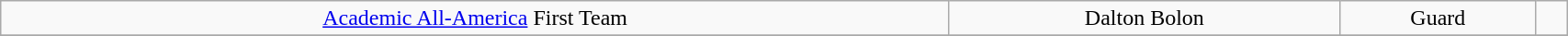<table class="wikitable" style="width: 90%;text-align: center;">
<tr align="center">
<td rowspan="1"><a href='#'>Academic All-America</a> First Team</td>
<td>Dalton Bolon</td>
<td>Guard</td>
<td></td>
</tr>
<tr>
</tr>
</table>
